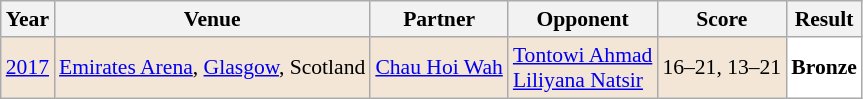<table class="sortable wikitable" style="font-size: 90%;">
<tr>
<th>Year</th>
<th>Venue</th>
<th>Partner</th>
<th>Opponent</th>
<th>Score</th>
<th>Result</th>
</tr>
<tr style="background:#F3E6D7">
<td align="center"><a href='#'>2017</a></td>
<td align="left"><a href='#'>Emirates Arena</a>, <a href='#'>Glasgow</a>, Scotland</td>
<td align="left"> <a href='#'>Chau Hoi Wah</a></td>
<td align="left"> <a href='#'>Tontowi Ahmad</a><br> <a href='#'>Liliyana Natsir</a></td>
<td align="left">16–21, 13–21</td>
<td style="text-align:left; background:white"> <strong>Bronze</strong></td>
</tr>
</table>
